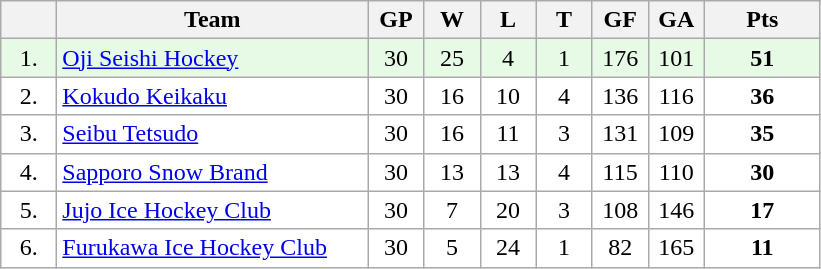<table class="wikitable">
<tr>
<th width="30"></th>
<th width="200">Team</th>
<th width="30">GP</th>
<th width="30">W</th>
<th width="30">L</th>
<th width="30">T</th>
<th width="30">GF</th>
<th width="30">GA</th>
<th width="70">Pts</th>
</tr>
<tr bgcolor="#e6fae6" align="center">
<td>1.</td>
<td align="left"><a href='#'>Oji Seishi Hockey</a></td>
<td>30</td>
<td>25</td>
<td>4</td>
<td>1</td>
<td>176</td>
<td>101</td>
<td><strong>51</strong></td>
</tr>
<tr bgcolor="#FFFFFF" align="center">
<td>2.</td>
<td align="left"><a href='#'>Kokudo Keikaku</a></td>
<td>30</td>
<td>16</td>
<td>10</td>
<td>4</td>
<td>136</td>
<td>116</td>
<td><strong>36</strong></td>
</tr>
<tr bgcolor="#FFFFFF" align="center">
<td>3.</td>
<td align="left"><a href='#'>Seibu Tetsudo</a></td>
<td>30</td>
<td>16</td>
<td>11</td>
<td>3</td>
<td>131</td>
<td>109</td>
<td><strong>35</strong></td>
</tr>
<tr bgcolor="#FFFFFF" align="center">
<td>4.</td>
<td align="left"><a href='#'>Sapporo Snow Brand</a></td>
<td>30</td>
<td>13</td>
<td>13</td>
<td>4</td>
<td>115</td>
<td>110</td>
<td><strong>30</strong></td>
</tr>
<tr bgcolor="#FFFFFF" align="center">
<td>5.</td>
<td align="left"><a href='#'>Jujo Ice Hockey Club</a></td>
<td>30</td>
<td>7</td>
<td>20</td>
<td>3</td>
<td>108</td>
<td>146</td>
<td><strong>17</strong></td>
</tr>
<tr bgcolor="#FFFFFF" align="center">
<td>6.</td>
<td align="left"><a href='#'>Furukawa Ice Hockey Club</a></td>
<td>30</td>
<td>5</td>
<td>24</td>
<td>1</td>
<td>82</td>
<td>165</td>
<td><strong>11</strong></td>
</tr>
</table>
